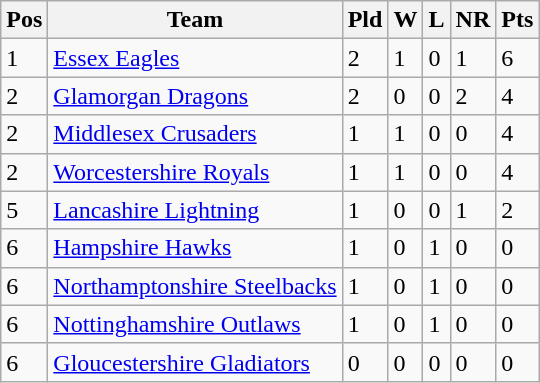<table class="wikitable">
<tr>
<th>Pos</th>
<th>Team</th>
<th>Pld</th>
<th>W</th>
<th>L</th>
<th>NR</th>
<th>Pts</th>
</tr>
<tr>
<td>1</td>
<td><a href='#'>Essex Eagles</a></td>
<td>2</td>
<td>1</td>
<td>0</td>
<td>1</td>
<td>6</td>
</tr>
<tr>
<td>2</td>
<td><a href='#'>Glamorgan Dragons</a></td>
<td>2</td>
<td>0</td>
<td>0</td>
<td>2</td>
<td>4</td>
</tr>
<tr>
<td>2</td>
<td><a href='#'>Middlesex Crusaders</a></td>
<td>1</td>
<td>1</td>
<td>0</td>
<td>0</td>
<td>4</td>
</tr>
<tr>
<td>2</td>
<td><a href='#'>Worcestershire Royals</a></td>
<td>1</td>
<td>1</td>
<td>0</td>
<td>0</td>
<td>4</td>
</tr>
<tr>
<td>5</td>
<td><a href='#'>Lancashire Lightning</a></td>
<td>1</td>
<td>0</td>
<td>0</td>
<td>1</td>
<td>2</td>
</tr>
<tr>
<td>6</td>
<td><a href='#'>Hampshire Hawks</a></td>
<td>1</td>
<td>0</td>
<td>1</td>
<td>0</td>
<td>0</td>
</tr>
<tr>
<td>6</td>
<td><a href='#'>Northamptonshire Steelbacks</a></td>
<td>1</td>
<td>0</td>
<td>1</td>
<td>0</td>
<td>0</td>
</tr>
<tr>
<td>6</td>
<td><a href='#'>Nottinghamshire Outlaws</a></td>
<td>1</td>
<td>0</td>
<td>1</td>
<td>0</td>
<td>0</td>
</tr>
<tr>
<td>6</td>
<td><a href='#'>Gloucestershire Gladiators</a></td>
<td>0</td>
<td>0</td>
<td>0</td>
<td>0</td>
<td>0</td>
</tr>
</table>
